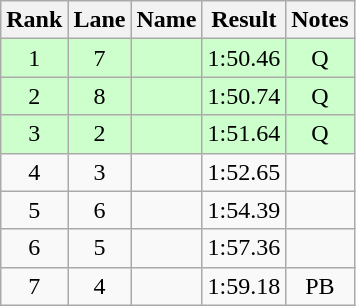<table class="wikitable" style="text-align:center">
<tr>
<th>Rank</th>
<th>Lane</th>
<th>Name</th>
<th>Result</th>
<th>Notes</th>
</tr>
<tr bgcolor=ccffcc>
<td>1</td>
<td>7</td>
<td align="left"></td>
<td>1:50.46</td>
<td>Q</td>
</tr>
<tr bgcolor=ccffcc>
<td>2</td>
<td>8</td>
<td align="left"></td>
<td>1:50.74</td>
<td>Q</td>
</tr>
<tr bgcolor=ccffcc>
<td>3</td>
<td>2</td>
<td align="left"></td>
<td>1:51.64</td>
<td>Q</td>
</tr>
<tr>
<td>4</td>
<td>3</td>
<td align="left"></td>
<td>1:52.65</td>
<td></td>
</tr>
<tr>
<td>5</td>
<td>6</td>
<td align="left"></td>
<td>1:54.39</td>
<td></td>
</tr>
<tr>
<td>6</td>
<td>5</td>
<td align="left"></td>
<td>1:57.36</td>
<td></td>
</tr>
<tr>
<td>7</td>
<td>4</td>
<td align="left"></td>
<td>1:59.18</td>
<td>PB</td>
</tr>
</table>
